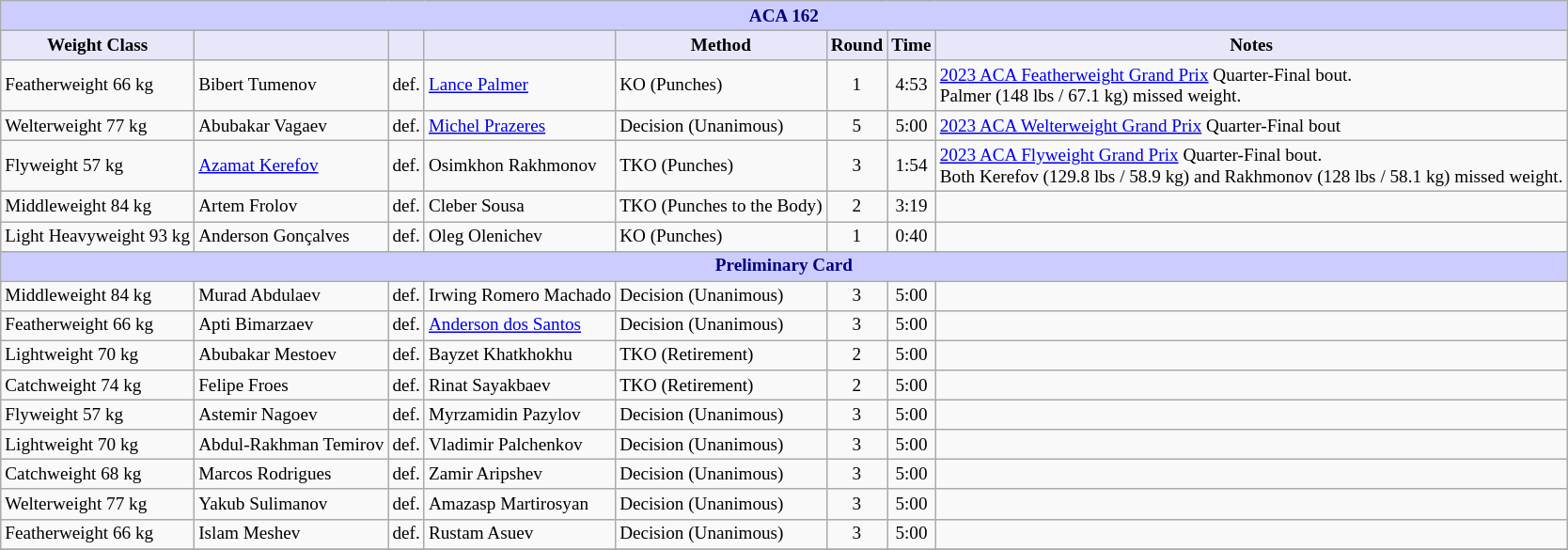<table class="wikitable" style="font-size: 80%;">
<tr>
<th colspan="8" style="background-color: #ccf; color: #000080; text-align: center;"><strong>ACA 162</strong></th>
</tr>
<tr>
<th colspan="1" style="background-color: #E6E8FA; color: #000000; text-align: center;">Weight Class</th>
<th colspan="1" style="background-color: #E6E8FA; color: #000000; text-align: center;"></th>
<th colspan="1" style="background-color: #E6E8FA; color: #000000; text-align: center;"></th>
<th colspan="1" style="background-color: #E6E8FA; color: #000000; text-align: center;"></th>
<th colspan="1" style="background-color: #E6E8FA; color: #000000; text-align: center;">Method</th>
<th colspan="1" style="background-color: #E6E8FA; color: #000000; text-align: center;">Round</th>
<th colspan="1" style="background-color: #E6E8FA; color: #000000; text-align: center;">Time</th>
<th colspan="1" style="background-color: #E6E8FA; color: #000000; text-align: center;">Notes</th>
</tr>
<tr>
<td>Featherweight 66 kg</td>
<td> Bibert Tumenov</td>
<td>def.</td>
<td> <a href='#'>Lance Palmer</a></td>
<td>KO (Punches)</td>
<td align=center>1</td>
<td align=center>4:53</td>
<td><a href='#'>2023 ACA Featherweight Grand Prix</a> Quarter-Final bout.<br>Palmer (148 lbs / 67.1 kg) missed weight.</td>
</tr>
<tr>
<td>Welterweight 77 kg</td>
<td> Abubakar Vagaev</td>
<td>def.</td>
<td> <a href='#'>Michel Prazeres</a></td>
<td>Decision (Unanimous)</td>
<td align=center>5</td>
<td align=center>5:00</td>
<td><a href='#'>2023 ACA Welterweight Grand Prix</a> Quarter-Final bout</td>
</tr>
<tr>
<td>Flyweight 57 kg</td>
<td> <a href='#'>Azamat Kerefov</a></td>
<td>def.</td>
<td> Osimkhon Rakhmonov</td>
<td>TKO (Punches)</td>
<td align=center>3</td>
<td align=center>1:54</td>
<td><a href='#'>2023 ACA Flyweight Grand Prix</a> Quarter-Final bout.<br>Both Kerefov (129.8 lbs / 58.9 kg) and Rakhmonov (128 lbs / 58.1 kg) missed weight.</td>
</tr>
<tr>
<td>Middleweight 84 kg</td>
<td> Artem Frolov</td>
<td>def.</td>
<td> Cleber Sousa</td>
<td>TKO (Punches to the Body)</td>
<td align=center>2</td>
<td align=center>3:19</td>
<td></td>
</tr>
<tr>
<td>Light Heavyweight 93 kg</td>
<td> Anderson Gonçalves</td>
<td>def.</td>
<td> Oleg Olenichev</td>
<td>KO (Punches)</td>
<td align=center>1</td>
<td align=center>0:40</td>
<td></td>
</tr>
<tr>
<th colspan="8" style="background-color: #ccf; color: #000080; text-align: center;"><strong>Preliminary Card</strong></th>
</tr>
<tr>
<td>Middleweight 84 kg</td>
<td> Murad Abdulaev</td>
<td>def.</td>
<td> Irwing Romero Machado</td>
<td>Decision (Unanimous)</td>
<td align=center>3</td>
<td align=center>5:00</td>
<td></td>
</tr>
<tr>
<td>Featherweight 66 kg</td>
<td> Apti Bimarzaev</td>
<td>def.</td>
<td> <a href='#'>Anderson dos Santos</a></td>
<td>Decision (Unanimous)</td>
<td align=center>3</td>
<td align=center>5:00</td>
<td></td>
</tr>
<tr>
<td>Lightweight 70 kg</td>
<td> Abubakar Mestoev</td>
<td>def.</td>
<td> Bayzet Khatkhokhu</td>
<td>TKO (Retirement)</td>
<td align=center>2</td>
<td align=center>5:00</td>
<td></td>
</tr>
<tr>
<td>Catchweight 74 kg</td>
<td> Felipe Froes</td>
<td>def.</td>
<td> Rinat Sayakbaev</td>
<td>TKO (Retirement)</td>
<td align=center>2</td>
<td align=center>5:00</td>
<td></td>
</tr>
<tr>
<td>Flyweight 57 kg</td>
<td> Astemir Nagoev</td>
<td>def.</td>
<td> Myrzamidin Pazylov</td>
<td>Decision (Unanimous)</td>
<td align=center>3</td>
<td align=center>5:00</td>
<td></td>
</tr>
<tr>
<td>Lightweight 70 kg</td>
<td> Abdul-Rakhman Temirov</td>
<td>def.</td>
<td> Vladimir Palchenkov</td>
<td>Decision (Unanimous)</td>
<td align=center>3</td>
<td align=center>5:00</td>
<td></td>
</tr>
<tr>
<td>Catchweight 68 kg</td>
<td> Marcos Rodrigues</td>
<td>def.</td>
<td> Zamir Aripshev</td>
<td>Decision (Unanimous)</td>
<td align=center>3</td>
<td align=center>5:00</td>
<td></td>
</tr>
<tr>
<td>Welterweight 77 kg</td>
<td> Yakub Sulimanov</td>
<td>def.</td>
<td> Amazasp Martirosyan</td>
<td>Decision (Unanimous)</td>
<td align=center>3</td>
<td align=center>5:00</td>
<td></td>
</tr>
<tr>
<td>Featherweight 66 kg</td>
<td> Islam Meshev</td>
<td>def.</td>
<td> Rustam Asuev</td>
<td>Decision (Unanimous)</td>
<td align=center>3</td>
<td align=center>5:00</td>
<td></td>
</tr>
<tr>
</tr>
</table>
